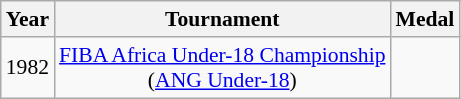<table class="wikitable" style="text-align:center; font-size:90%;">
<tr>
<th>Year</th>
<th>Tournament</th>
<th>Medal</th>
</tr>
<tr>
<td>1982</td>
<td align="center"><a href='#'>FIBA Africa Under-18 Championship</a> <span><br> (<a href='#'>ANG Under-18</a>)</span></td>
<td></td>
</tr>
</table>
